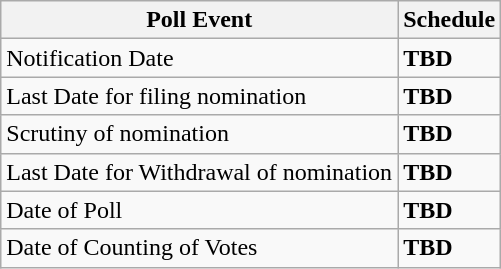<table class="wikitable">
<tr>
<th>Poll Event</th>
<th>Schedule</th>
</tr>
<tr>
<td>Notification Date</td>
<td><strong>TBD</strong></td>
</tr>
<tr>
<td>Last Date for filing nomination</td>
<td><strong>TBD</strong></td>
</tr>
<tr>
<td>Scrutiny of nomination</td>
<td><strong>TBD</strong></td>
</tr>
<tr>
<td>Last Date for Withdrawal of nomination</td>
<td><strong>TBD</strong></td>
</tr>
<tr>
<td>Date of Poll</td>
<td><strong>TBD</strong></td>
</tr>
<tr>
<td>Date of Counting of Votes</td>
<td><strong>TBD</strong></td>
</tr>
</table>
